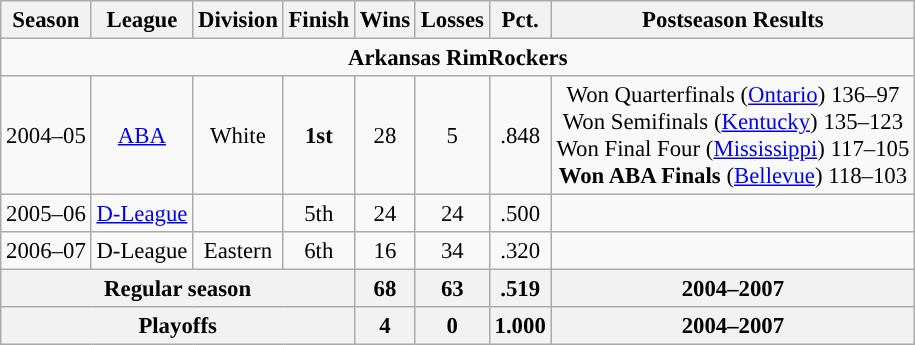<table class="wikitable" style="font-size:95%">
<tr align="center">
<th>Season</th>
<th>League</th>
<th>Division</th>
<th>Finish</th>
<th>Wins</th>
<th>Losses</th>
<th>Pct.</th>
<th>Postseason Results</th>
</tr>
<tr>
<td colspan=8 align="center"><strong>Arkansas RimRockers</strong></td>
</tr>
<tr align="center">
<td>2004–05</td>
<td><a href='#'>ABA</a></td>
<td>White</td>
<td><strong>1st</strong></td>
<td>28</td>
<td>5</td>
<td>.848</td>
<td>Won Quarterfinals (<a href='#'>Ontario</a>) 136–97<br> Won Semifinals (<a href='#'>Kentucky</a>) 135–123<br> Won Final Four (<a href='#'>Mississippi</a>) 117–105<br> <strong>Won ABA Finals</strong> (<a href='#'>Bellevue</a>) 118–103</td>
</tr>
<tr align="center">
<td>2005–06</td>
<td><a href='#'>D-League</a></td>
<td></td>
<td>5th</td>
<td>24</td>
<td>24</td>
<td>.500</td>
<td></td>
</tr>
<tr align="center">
<td>2006–07</td>
<td>D-League</td>
<td>Eastern</td>
<td>6th</td>
<td>16</td>
<td>34</td>
<td>.320</td>
<td></td>
</tr>
<tr>
<th colspan=4>Regular season</th>
<th>68</th>
<th>63</th>
<th>.519</th>
<th colspan=3>2004–2007</th>
</tr>
<tr>
<th colspan=4>Playoffs</th>
<th>4</th>
<th>0</th>
<th>1.000</th>
<th colspan=3>2004–2007</th>
</tr>
</table>
